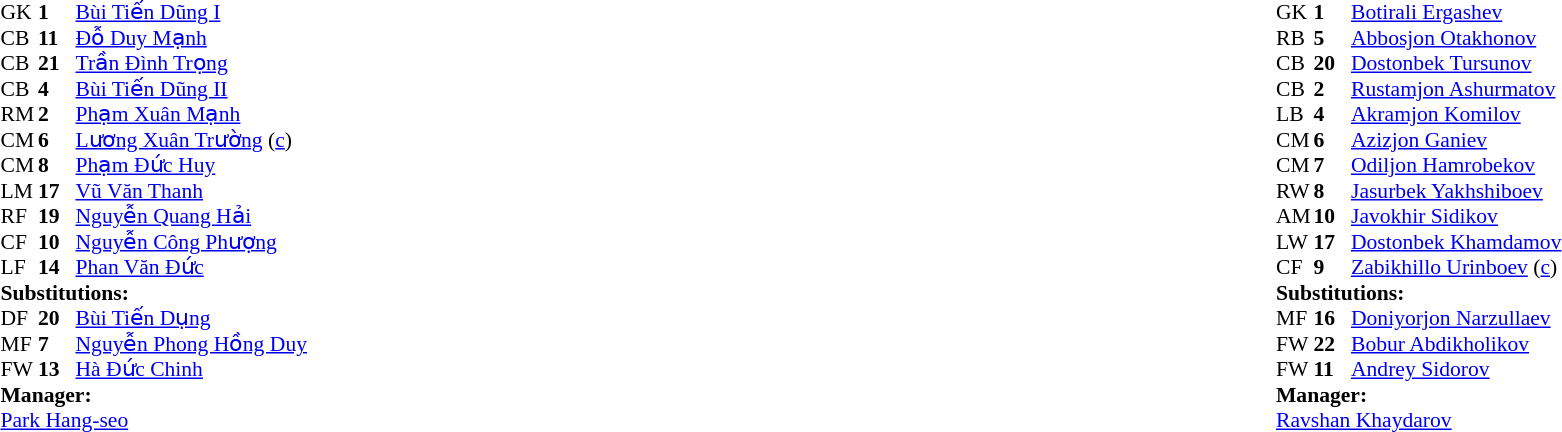<table style="width:100%;">
<tr>
<td style="vertical-align:top; width:50%;"><br><table style="font-size: 90%" cellspacing="0" cellpadding="0">
<tr>
<th width="25"></th>
<th width="25"></th>
</tr>
<tr>
<td>GK</td>
<td><strong>1</strong></td>
<td><a href='#'>Bùi Tiến Dũng I</a></td>
</tr>
<tr>
<td>CB</td>
<td><strong>11</strong></td>
<td><a href='#'>Đỗ Duy Mạnh</a></td>
<td></td>
</tr>
<tr>
<td>CB</td>
<td><strong>21</strong></td>
<td><a href='#'>Trần Đình Trọng</a></td>
</tr>
<tr>
<td>CB</td>
<td><strong>4</strong></td>
<td><a href='#'>Bùi Tiến Dũng II</a></td>
</tr>
<tr>
<td>RM</td>
<td><strong>2</strong></td>
<td><a href='#'>Phạm Xuân Mạnh</a></td>
</tr>
<tr>
<td>CM</td>
<td><strong>6</strong></td>
<td><a href='#'>Lương Xuân Trường</a> (<a href='#'>c</a>)</td>
</tr>
<tr>
<td>CM</td>
<td><strong>8</strong></td>
<td><a href='#'>Phạm Đức Huy</a></td>
<td></td>
<td></td>
</tr>
<tr>
<td>LM</td>
<td><strong>17</strong></td>
<td><a href='#'>Vũ Văn Thanh</a></td>
</tr>
<tr>
<td>RF</td>
<td><strong>19</strong></td>
<td><a href='#'>Nguyễn Quang Hải</a></td>
</tr>
<tr>
<td>CF</td>
<td><strong>10</strong></td>
<td><a href='#'>Nguyễn Công Phượng</a></td>
<td></td>
<td></td>
</tr>
<tr>
<td>LF</td>
<td><strong>14</strong></td>
<td><a href='#'>Phan Văn Đức</a></td>
<td></td>
<td></td>
</tr>
<tr>
<td colspan=3><strong>Substitutions:</strong></td>
</tr>
<tr>
<td>DF</td>
<td><strong>20</strong></td>
<td><a href='#'>Bùi Tiến Dụng</a></td>
<td></td>
<td></td>
</tr>
<tr>
<td>MF</td>
<td><strong>7</strong></td>
<td><a href='#'>Nguyễn Phong Hồng Duy</a></td>
<td></td>
<td></td>
</tr>
<tr>
<td>FW</td>
<td><strong>13</strong></td>
<td><a href='#'>Hà Đức Chinh</a></td>
<td></td>
<td></td>
</tr>
<tr>
<td colspan=3><strong>Manager:</strong></td>
</tr>
<tr>
<td colspan=4> <a href='#'>Park Hang-seo</a></td>
</tr>
</table>
</td>
<td valign="top"></td>
<td style="vertical-align:top; width:50%"><br><table cellspacing="0" cellpadding="0" style="font-size:90%; margin:auto">
<tr>
<th width=25></th>
<th width=25></th>
</tr>
<tr>
<td>GK</td>
<td><strong>1</strong></td>
<td><a href='#'>Botirali Ergashev</a></td>
</tr>
<tr>
<td>RB</td>
<td><strong>5</strong></td>
<td><a href='#'>Abbosjon Otakhonov</a></td>
<td></td>
<td></td>
</tr>
<tr>
<td>CB</td>
<td><strong>20</strong></td>
<td><a href='#'>Dostonbek Tursunov</a></td>
<td></td>
</tr>
<tr>
<td>CB</td>
<td><strong>2</strong></td>
<td><a href='#'>Rustamjon Ashurmatov</a></td>
</tr>
<tr>
<td>LB</td>
<td><strong>4</strong></td>
<td><a href='#'>Akramjon Komilov</a></td>
</tr>
<tr>
<td>CM</td>
<td><strong>6</strong></td>
<td><a href='#'>Azizjon Ganiev</a></td>
</tr>
<tr>
<td>CM</td>
<td><strong>7</strong></td>
<td><a href='#'>Odiljon Hamrobekov</a></td>
<td></td>
</tr>
<tr>
<td>RW</td>
<td><strong>8</strong></td>
<td><a href='#'>Jasurbek Yakhshiboev</a></td>
<td></td>
<td></td>
</tr>
<tr>
<td>AM</td>
<td><strong>10</strong></td>
<td><a href='#'>Javokhir Sidikov</a></td>
<td></td>
<td></td>
</tr>
<tr>
<td>LW</td>
<td><strong>17</strong></td>
<td><a href='#'>Dostonbek Khamdamov</a></td>
</tr>
<tr>
<td>CF</td>
<td><strong>9</strong></td>
<td><a href='#'>Zabikhillo Urinboev</a> (<a href='#'>c</a>)</td>
</tr>
<tr>
<td colspan=3><strong>Substitutions:</strong></td>
</tr>
<tr>
<td>MF</td>
<td><strong>16</strong></td>
<td><a href='#'>Doniyorjon Narzullaev</a></td>
<td></td>
<td></td>
</tr>
<tr>
<td>FW</td>
<td><strong>22</strong></td>
<td><a href='#'>Bobur Abdikholikov</a></td>
<td></td>
<td></td>
</tr>
<tr>
<td>FW</td>
<td><strong>11</strong></td>
<td><a href='#'>Andrey Sidorov</a></td>
<td></td>
<td></td>
</tr>
<tr>
<td colspan=3><strong>Manager:</strong></td>
</tr>
<tr>
<td colspan=3><a href='#'>Ravshan Khaydarov</a></td>
</tr>
</table>
</td>
</tr>
</table>
